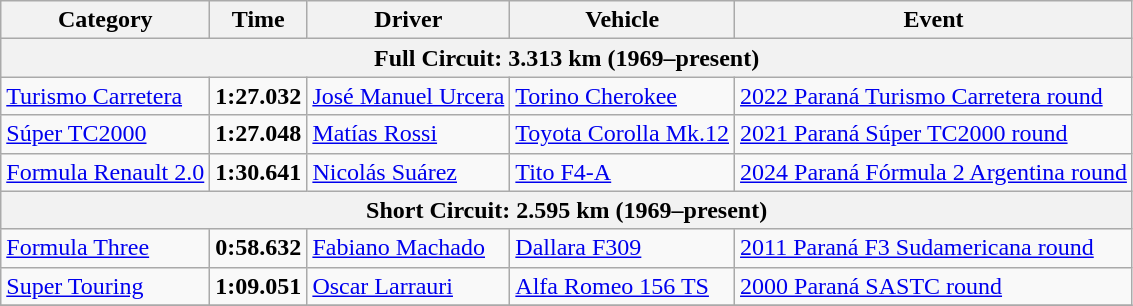<table class="wikitable">
<tr>
<th>Category</th>
<th>Time</th>
<th>Driver</th>
<th>Vehicle</th>
<th>Event</th>
</tr>
<tr>
<th colspan=5>Full Circuit: 3.313 km (1969–present)</th>
</tr>
<tr>
<td><a href='#'>Turismo Carretera</a></td>
<td><strong>1:27.032</strong></td>
<td><a href='#'>José Manuel Urcera</a></td>
<td><a href='#'>Torino Cherokee</a></td>
<td><a href='#'>2022 Paraná Turismo Carretera round</a></td>
</tr>
<tr>
<td><a href='#'>Súper TC2000</a></td>
<td><strong>1:27.048</strong></td>
<td><a href='#'>Matías Rossi</a></td>
<td><a href='#'>Toyota Corolla Mk.12</a></td>
<td><a href='#'>2021 Paraná Súper TC2000 round</a></td>
</tr>
<tr>
<td><a href='#'>Formula Renault 2.0</a></td>
<td><strong>1:30.641</strong></td>
<td><a href='#'>Nicolás Suárez</a></td>
<td><a href='#'>Tito F4-A</a></td>
<td><a href='#'>2024 Paraná Fórmula 2 Argentina round</a></td>
</tr>
<tr>
<th colspan=5>Short Circuit: 2.595 km (1969–present)</th>
</tr>
<tr>
<td><a href='#'>Formula Three</a></td>
<td><strong>0:58.632</strong></td>
<td><a href='#'>Fabiano Machado</a></td>
<td><a href='#'>Dallara F309</a></td>
<td><a href='#'>2011 Paraná F3 Sudamericana round</a></td>
</tr>
<tr>
<td><a href='#'>Super Touring</a></td>
<td><strong>1:09.051</strong></td>
<td><a href='#'>Oscar Larrauri</a></td>
<td><a href='#'>Alfa Romeo 156 TS</a></td>
<td><a href='#'>2000 Paraná SASTC round</a></td>
</tr>
<tr>
</tr>
</table>
